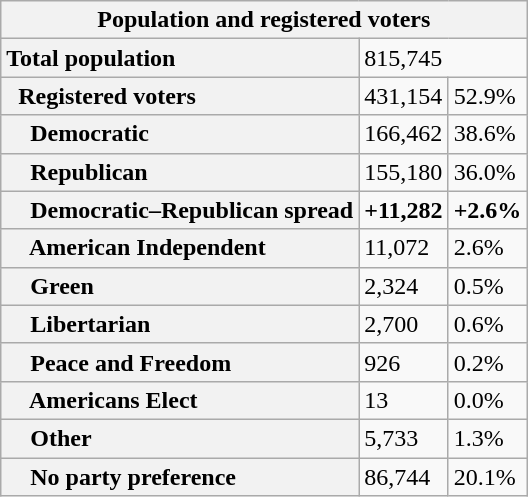<table class="wikitable collapsible collapsed">
<tr>
<th colspan="3">Population and registered voters</th>
</tr>
<tr>
<th scope="row" style="text-align: left;">Total population</th>
<td colspan="2">815,745</td>
</tr>
<tr>
<th scope="row" style="text-align: left;">  Registered voters</th>
<td>431,154</td>
<td>52.9%</td>
</tr>
<tr>
<th scope="row" style="text-align: left;">    Democratic</th>
<td>166,462</td>
<td>38.6%</td>
</tr>
<tr>
<th scope="row" style="text-align: left;">    Republican</th>
<td>155,180</td>
<td>36.0%</td>
</tr>
<tr>
<th scope="row" style="text-align: left;">    Democratic–Republican spread</th>
<td><span><strong>+11,282</strong></span></td>
<td><span><strong>+2.6%</strong></span></td>
</tr>
<tr>
<th scope="row" style="text-align: left;">    American Independent</th>
<td>11,072</td>
<td>2.6%</td>
</tr>
<tr>
<th scope="row" style="text-align: left;">    Green</th>
<td>2,324</td>
<td>0.5%</td>
</tr>
<tr>
<th scope="row" style="text-align: left;">    Libertarian</th>
<td>2,700</td>
<td>0.6%</td>
</tr>
<tr>
<th scope="row" style="text-align: left;">    Peace and Freedom</th>
<td>926</td>
<td>0.2%</td>
</tr>
<tr>
<th scope="row" style="text-align: left;">    Americans Elect</th>
<td>13</td>
<td>0.0%</td>
</tr>
<tr>
<th scope="row" style="text-align: left;">    Other</th>
<td>5,733</td>
<td>1.3%</td>
</tr>
<tr>
<th scope="row" style="text-align: left;">    No party preference</th>
<td>86,744</td>
<td>20.1%</td>
</tr>
</table>
